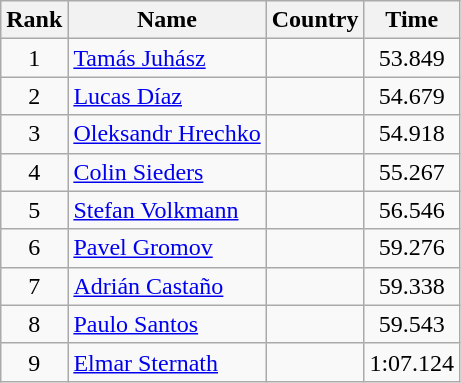<table class="wikitable" style="text-align:center">
<tr>
<th>Rank</th>
<th>Name</th>
<th>Country</th>
<th>Time</th>
</tr>
<tr>
<td>1</td>
<td align="left"><a href='#'>Tamás Juhász</a></td>
<td align="left"></td>
<td>53.849</td>
</tr>
<tr>
<td>2</td>
<td align="left"><a href='#'>Lucas Díaz</a></td>
<td align="left"></td>
<td>54.679</td>
</tr>
<tr>
<td>3</td>
<td align="left"><a href='#'>Oleksandr Hrechko</a></td>
<td align="left"></td>
<td>54.918</td>
</tr>
<tr>
<td>4</td>
<td align="left"><a href='#'>Colin Sieders</a></td>
<td align="left"></td>
<td>55.267</td>
</tr>
<tr>
<td>5</td>
<td align="left"><a href='#'>Stefan Volkmann</a></td>
<td align="left"></td>
<td>56.546</td>
</tr>
<tr>
<td>6</td>
<td align="left"><a href='#'>Pavel Gromov</a></td>
<td align="left"></td>
<td>59.276</td>
</tr>
<tr>
<td>7</td>
<td align="left"><a href='#'>Adrián Castaño</a></td>
<td align="left"></td>
<td>59.338</td>
</tr>
<tr>
<td>8</td>
<td align="left"><a href='#'>Paulo Santos</a></td>
<td align="left"></td>
<td>59.543</td>
</tr>
<tr>
<td>9</td>
<td align="left"><a href='#'>Elmar Sternath</a></td>
<td align="left"></td>
<td>1:07.124</td>
</tr>
</table>
